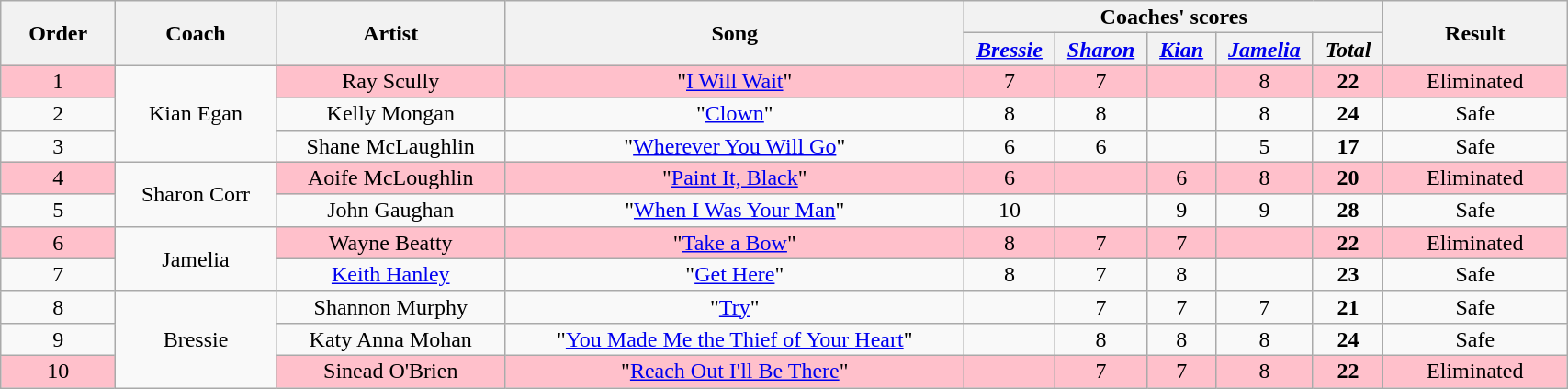<table class="wikitable" style="text-align:center; line-height:16px; width:90%;">
<tr>
<th scope="col" rowspan="2" width="05%">Order</th>
<th scope="col" rowspan="2" width="7%">Coach</th>
<th scope="col" rowspan="2" width="10%">Artist</th>
<th scope="col" rowspan="2" width="20%">Song</th>
<th scope="col" colspan="5" width="10%">Coaches' scores</th>
<th scope="col" rowspan="2" width="8%">Result</th>
</tr>
<tr>
<th scope="col" style="width:4em;"><em><a href='#'>Bressie</a></em></th>
<th scope="col" style="width:4em;"><em><a href='#'>Sharon</a></em></th>
<th scope="col" style="width:4em;"><em><a href='#'>Kian</a></em></th>
<th scope="col" style="width:4em;"><em><a href='#'>Jamelia</a></em></th>
<th scope="col" style="width:4em;"><em>Total</em></th>
</tr>
<tr>
<td style="background:pink;">1</td>
<td rowspan="3">Kian Egan</td>
<td style="background:pink;">Ray Scully</td>
<td style="background:pink;">"<a href='#'>I Will Wait</a>"</td>
<td style="background:pink;">7</td>
<td style="background:pink;">7</td>
<td style="background:pink;"></td>
<td style="background:pink;">8</td>
<td style="background:pink;"><strong>22</strong></td>
<td style="background:pink;">Eliminated</td>
</tr>
<tr>
<td>2</td>
<td>Kelly Mongan</td>
<td>"<a href='#'>Clown</a>"</td>
<td>8</td>
<td>8</td>
<td></td>
<td>8</td>
<td><strong>24</strong></td>
<td>Safe</td>
</tr>
<tr>
<td>3</td>
<td>Shane McLaughlin</td>
<td>"<a href='#'>Wherever You Will Go</a>"</td>
<td>6</td>
<td>6</td>
<td></td>
<td>5</td>
<td><strong>17</strong></td>
<td>Safe</td>
</tr>
<tr>
<td style="background:pink;">4</td>
<td rowspan="2">Sharon Corr</td>
<td style="background:pink;">Aoife McLoughlin</td>
<td style="background:pink;">"<a href='#'>Paint It, Black</a>"</td>
<td style="background:pink;">6</td>
<td style="background:pink;"></td>
<td style="background:pink;">6</td>
<td style="background:pink;">8</td>
<td style="background:pink;"><strong>20</strong></td>
<td style="background:pink;">Eliminated</td>
</tr>
<tr>
<td>5</td>
<td>John Gaughan</td>
<td>"<a href='#'>When I Was Your Man</a>"</td>
<td>10</td>
<td></td>
<td>9</td>
<td>9</td>
<td><strong>28</strong></td>
<td>Safe</td>
</tr>
<tr>
<td style="background:pink;">6</td>
<td rowspan="2">Jamelia</td>
<td style="background:pink;">Wayne Beatty</td>
<td style="background:pink;">"<a href='#'>Take a Bow</a>"</td>
<td style="background:pink;">8</td>
<td style="background:pink;">7</td>
<td style="background:pink;">7</td>
<td style="background:pink;"></td>
<td style="background:pink;"><strong>22</strong></td>
<td style="background:pink;">Eliminated</td>
</tr>
<tr>
<td>7</td>
<td><a href='#'>Keith Hanley</a></td>
<td>"<a href='#'>Get Here</a>"</td>
<td>8</td>
<td>7</td>
<td>8</td>
<td></td>
<td><strong>23</strong></td>
<td>Safe</td>
</tr>
<tr>
<td>8</td>
<td rowspan="3">Bressie</td>
<td>Shannon Murphy</td>
<td>"<a href='#'>Try</a>"</td>
<td></td>
<td>7</td>
<td>7</td>
<td>7</td>
<td><strong>21</strong></td>
<td>Safe</td>
</tr>
<tr>
<td>9</td>
<td>Katy Anna Mohan</td>
<td>"<a href='#'>You Made Me the Thief of Your Heart</a>"</td>
<td></td>
<td>8</td>
<td>8</td>
<td>8</td>
<td><strong>24</strong></td>
<td>Safe</td>
</tr>
<tr style="background:pink;">
<td>10</td>
<td>Sinead O'Brien</td>
<td>"<a href='#'>Reach Out I'll Be There</a>"</td>
<td></td>
<td>7</td>
<td>7</td>
<td>8</td>
<td><strong>22</strong></td>
<td>Eliminated</td>
</tr>
</table>
